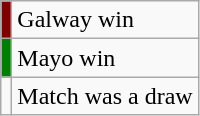<table class="wikitable">
<tr>
<td style="background-color:maroon"></td>
<td>Galway win</td>
</tr>
<tr>
<td style="background-color:green"></td>
<td>Mayo win</td>
</tr>
<tr>
<td></td>
<td>Match was a draw</td>
</tr>
</table>
